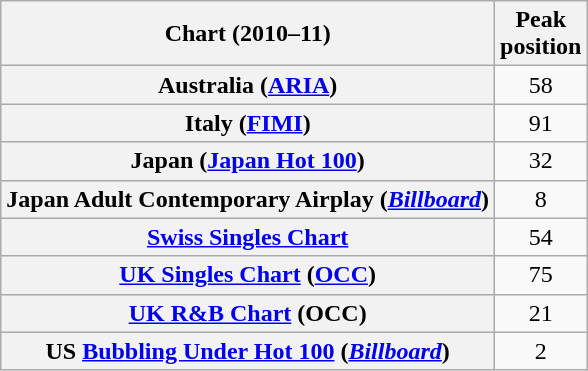<table class="wikitable sortable plainrowheaders">
<tr>
<th>Chart (2010–11)</th>
<th>Peak<br>position</th>
</tr>
<tr>
<th scope="row">Australia (<a href='#'>ARIA</a>)</th>
<td style="text-align:center;">58</td>
</tr>
<tr>
<th scope="row">Italy (<a href='#'>FIMI</a>)</th>
<td style="text-align:center;">91</td>
</tr>
<tr>
<th scope="row">Japan (<a href='#'>Japan Hot 100</a>)</th>
<td style="text-align:center;">32</td>
</tr>
<tr>
<th scope="row">Japan Adult Contemporary Airplay (<em><a href='#'>Billboard</a></em>)</th>
<td style="text-align:center;">8</td>
</tr>
<tr>
<th scope="row"><a href='#'>Swiss Singles Chart</a></th>
<td style="text-align:center;">54</td>
</tr>
<tr>
<th scope="row"><a href='#'>UK Singles Chart</a> (<a href='#'>OCC</a>)</th>
<td style="text-align:center;">75</td>
</tr>
<tr>
<th scope="row"><a href='#'>UK R&B Chart</a> (OCC)</th>
<td style="text-align:center;">21</td>
</tr>
<tr>
<th scope="row">US <a href='#'>Bubbling Under Hot 100</a> (<em><a href='#'>Billboard</a></em>)</th>
<td style="text-align:center;">2</td>
</tr>
</table>
